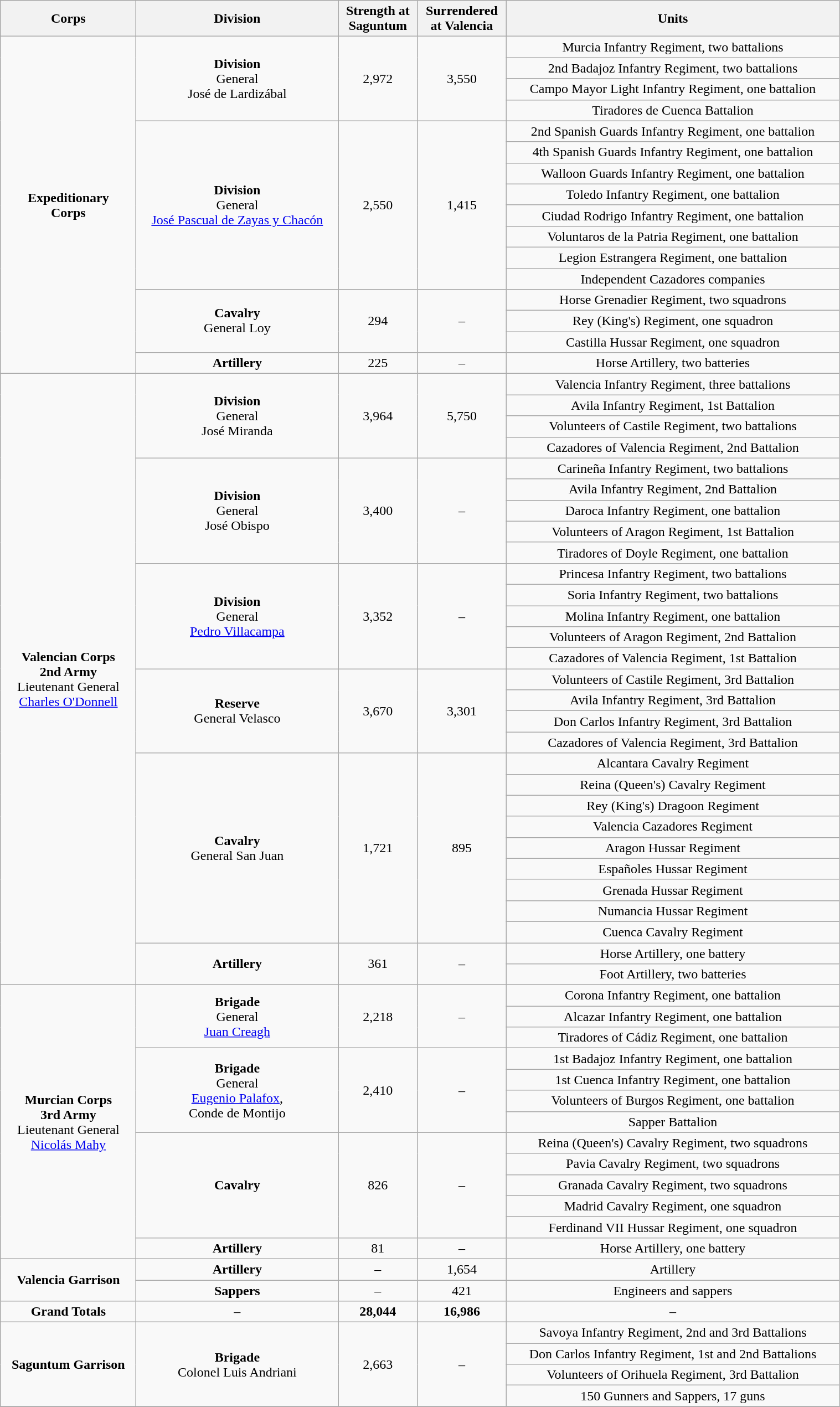<table class="wikitable" style="text-align:center; width:80%;">
<tr>
<th>Corps</th>
<th>Division</th>
<th>Strength at<br>Saguntum</th>
<th>Surrendered<br>at Valencia</th>
<th>Units</th>
</tr>
<tr>
<td ROWSPAN=16><strong>Expeditionary</strong><br><strong>Corps</strong></td>
<td ROWSPAN=4><strong>Division</strong><br>General<br>José de Lardizábal</td>
<td ROWSPAN=4>2,972</td>
<td ROWSPAN=4>3,550</td>
<td>Murcia Infantry Regiment, two battalions</td>
</tr>
<tr>
<td>2nd Badajoz Infantry Regiment, two battalions</td>
</tr>
<tr>
<td>Campo Mayor Light Infantry Regiment, one battalion</td>
</tr>
<tr>
<td>Tiradores de Cuenca Battalion</td>
</tr>
<tr>
<td ROWSPAN=8><strong>Division</strong><br>General<br><a href='#'>José Pascual de Zayas y Chacón</a></td>
<td ROWSPAN=8>2,550</td>
<td ROWSPAN=8>1,415</td>
<td>2nd Spanish Guards Infantry Regiment, one battalion</td>
</tr>
<tr>
<td>4th Spanish Guards Infantry Regiment, one battalion</td>
</tr>
<tr>
<td>Walloon Guards Infantry Regiment, one battalion</td>
</tr>
<tr>
<td>Toledo Infantry Regiment, one battalion</td>
</tr>
<tr>
<td>Ciudad Rodrigo Infantry Regiment, one battalion</td>
</tr>
<tr>
<td>Voluntaros de la Patria Regiment, one battalion</td>
</tr>
<tr>
<td>Legion Estrangera Regiment, one battalion</td>
</tr>
<tr>
<td>Independent Cazadores companies</td>
</tr>
<tr>
<td ROWSPAN=3><strong>Cavalry</strong><br>General Loy</td>
<td ROWSPAN=3>294</td>
<td ROWSPAN=3>–</td>
<td>Horse Grenadier Regiment, two squadrons</td>
</tr>
<tr>
<td>Rey (King's) Regiment, one squadron</td>
</tr>
<tr>
<td>Castilla Hussar Regiment, one squadron</td>
</tr>
<tr>
<td ROWSPAN=1><strong>Artillery</strong></td>
<td ROWSPAN=1>225</td>
<td ROWSPAN=1>–</td>
<td>Horse Artillery, two batteries</td>
</tr>
<tr>
<td ROWSPAN=29><strong>Valencian Corps</strong><br><strong>2nd Army</strong><br>Lieutenant General<br><a href='#'>Charles O'Donnell</a></td>
<td ROWSPAN=4><strong>Division</strong><br>General<br>José Miranda</td>
<td ROWSPAN=4>3,964</td>
<td ROWSPAN=4>5,750</td>
<td>Valencia Infantry Regiment, three battalions</td>
</tr>
<tr>
<td>Avila Infantry Regiment, 1st Battalion</td>
</tr>
<tr>
<td>Volunteers of Castile Regiment, two battalions</td>
</tr>
<tr>
<td>Cazadores of Valencia Regiment, 2nd Battalion</td>
</tr>
<tr>
<td ROWSPAN=5><strong>Division</strong><br>General<br>José Obispo</td>
<td ROWSPAN=5>3,400</td>
<td ROWSPAN=5>–</td>
<td>Carineña Infantry Regiment, two battalions</td>
</tr>
<tr>
<td>Avila Infantry Regiment, 2nd Battalion</td>
</tr>
<tr>
<td>Daroca Infantry Regiment, one battalion</td>
</tr>
<tr>
<td>Volunteers of Aragon Regiment, 1st Battalion</td>
</tr>
<tr>
<td>Tiradores of Doyle Regiment, one battalion</td>
</tr>
<tr>
<td ROWSPAN=5><strong>Division</strong><br>General<br><a href='#'>Pedro Villacampa</a></td>
<td ROWSPAN=5>3,352</td>
<td ROWSPAN=5>–</td>
<td>Princesa Infantry Regiment, two battalions</td>
</tr>
<tr>
<td>Soria Infantry Regiment, two battalions</td>
</tr>
<tr>
<td>Molina Infantry Regiment, one battalion</td>
</tr>
<tr>
<td>Volunteers of Aragon Regiment, 2nd Battalion</td>
</tr>
<tr>
<td>Cazadores of Valencia Regiment, 1st Battalion</td>
</tr>
<tr>
<td ROWSPAN=4><strong>Reserve</strong><br>General Velasco</td>
<td ROWSPAN=4>3,670</td>
<td ROWSPAN=4>3,301</td>
<td>Volunteers of Castile Regiment, 3rd Battalion</td>
</tr>
<tr>
<td>Avila Infantry Regiment, 3rd Battalion</td>
</tr>
<tr>
<td>Don Carlos Infantry Regiment, 3rd Battalion</td>
</tr>
<tr>
<td>Cazadores of Valencia Regiment, 3rd Battalion</td>
</tr>
<tr>
<td ROWSPAN=9><strong>Cavalry</strong><br>General San Juan</td>
<td ROWSPAN=9>1,721</td>
<td ROWSPAN=9>895</td>
<td>Alcantara Cavalry Regiment</td>
</tr>
<tr>
<td>Reina (Queen's) Cavalry Regiment</td>
</tr>
<tr>
<td>Rey (King's) Dragoon Regiment</td>
</tr>
<tr>
<td>Valencia Cazadores Regiment</td>
</tr>
<tr>
<td>Aragon Hussar Regiment</td>
</tr>
<tr>
<td>Españoles Hussar Regiment</td>
</tr>
<tr>
<td>Grenada Hussar Regiment</td>
</tr>
<tr>
<td>Numancia Hussar Regiment</td>
</tr>
<tr>
<td>Cuenca Cavalry Regiment</td>
</tr>
<tr>
<td ROWSPAN=2><strong>Artillery</strong></td>
<td ROWSPAN=2>361</td>
<td ROWSPAN=2>–</td>
<td>Horse Artillery, one battery</td>
</tr>
<tr>
<td>Foot Artillery, two batteries</td>
</tr>
<tr>
<td ROWSPAN=13><strong>Murcian Corps</strong><br><strong>3rd Army</strong><br>Lieutenant General<br><a href='#'>Nicolás Mahy</a></td>
<td ROWSPAN=3><strong>Brigade</strong><br>General<br><a href='#'>Juan Creagh</a></td>
<td ROWSPAN=3>2,218</td>
<td ROWSPAN=3>–</td>
<td>Corona Infantry Regiment, one battalion</td>
</tr>
<tr>
<td>Alcazar Infantry Regiment, one battalion</td>
</tr>
<tr>
<td>Tiradores of Cádiz Regiment, one battalion</td>
</tr>
<tr>
<td ROWSPAN=4><strong>Brigade</strong><br>General<br><a href='#'>Eugenio Palafox</a>,<br>Conde de Montijo</td>
<td ROWSPAN=4>2,410</td>
<td ROWSPAN=4>–</td>
<td>1st Badajoz Infantry Regiment, one battalion</td>
</tr>
<tr>
<td>1st Cuenca Infantry Regiment, one battalion</td>
</tr>
<tr>
<td>Volunteers of Burgos Regiment, one battalion</td>
</tr>
<tr>
<td>Sapper Battalion</td>
</tr>
<tr>
<td ROWSPAN=5><strong>Cavalry</strong></td>
<td ROWSPAN=5>826</td>
<td ROWSPAN=5>–</td>
<td>Reina (Queen's) Cavalry Regiment, two squadrons</td>
</tr>
<tr>
<td>Pavia Cavalry Regiment, two squadrons</td>
</tr>
<tr>
<td>Granada Cavalry Regiment, two squadrons</td>
</tr>
<tr>
<td>Madrid Cavalry Regiment, one squadron</td>
</tr>
<tr>
<td>Ferdinand VII Hussar Regiment, one squadron</td>
</tr>
<tr>
<td ROWSPAN=1><strong>Artillery</strong></td>
<td ROWSPAN=1>81</td>
<td ROWSPAN=1>–</td>
<td>Horse Artillery, one battery</td>
</tr>
<tr>
<td ROWSPAN=2><strong>Valencia Garrison</strong></td>
<td ROWSPAN=1><strong>Artillery</strong></td>
<td ROWSPAN=1>–</td>
<td ROWSPAN=1>1,654</td>
<td>Artillery</td>
</tr>
<tr>
<td ROWSPAN=1><strong>Sappers</strong></td>
<td ROWSPAN=1>–</td>
<td ROWSPAN=1>421</td>
<td>Engineers and sappers</td>
</tr>
<tr>
<td ROWSPAN=1><strong>Grand Totals</strong></td>
<td ROWSPAN=1>–</td>
<td ROWSPAN=1><strong>28,044</strong></td>
<td ROWSPAN=1><strong>16,986</strong></td>
<td>–</td>
</tr>
<tr>
<td ROWSPAN=4><strong>Saguntum Garrison</strong></td>
<td ROWSPAN=4><strong>Brigade</strong><br>Colonel Luis Andriani</td>
<td ROWSPAN=4>2,663</td>
<td ROWSPAN=4>–</td>
<td>Savoya Infantry Regiment, 2nd and 3rd Battalions</td>
</tr>
<tr>
<td>Don Carlos Infantry Regiment, 1st and 2nd Battalions</td>
</tr>
<tr>
<td>Volunteers of Orihuela Regiment, 3rd Battalion</td>
</tr>
<tr>
<td>150 Gunners and Sappers, 17 guns</td>
</tr>
<tr>
</tr>
</table>
